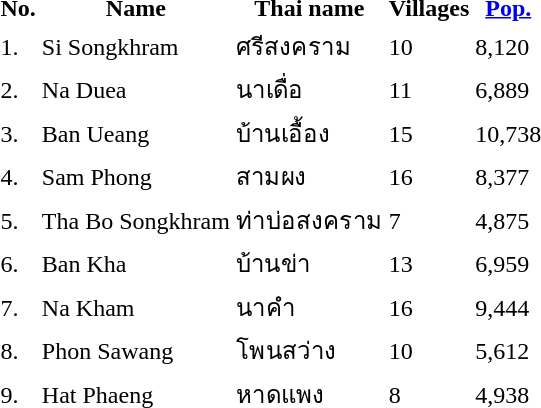<table>
<tr>
<th>No.</th>
<th>Name</th>
<th>Thai name</th>
<th>Villages</th>
<th><a href='#'>Pop.</a></th>
</tr>
<tr>
<td>1.</td>
<td>Si Songkhram</td>
<td>ศรีสงคราม</td>
<td>10</td>
<td>8,120</td>
<td></td>
</tr>
<tr>
<td>2.</td>
<td>Na Duea</td>
<td>นาเดื่อ</td>
<td>11</td>
<td>6,889</td>
<td></td>
</tr>
<tr>
<td>3.</td>
<td>Ban Ueang</td>
<td>บ้านเอื้อง</td>
<td>15</td>
<td>10,738</td>
<td></td>
</tr>
<tr>
<td>4.</td>
<td>Sam Phong</td>
<td>สามผง</td>
<td>16</td>
<td>8,377</td>
<td></td>
</tr>
<tr>
<td>5.</td>
<td>Tha Bo Songkhram</td>
<td>ท่าบ่อสงคราม</td>
<td>7</td>
<td>4,875</td>
<td></td>
</tr>
<tr>
<td>6.</td>
<td>Ban Kha</td>
<td>บ้านข่า</td>
<td>13</td>
<td>6,959</td>
<td></td>
</tr>
<tr>
<td>7.</td>
<td>Na Kham</td>
<td>นาคำ</td>
<td>16</td>
<td>9,444</td>
<td></td>
</tr>
<tr>
<td>8.</td>
<td>Phon Sawang</td>
<td>โพนสว่าง</td>
<td>10</td>
<td>5,612</td>
<td></td>
</tr>
<tr>
<td>9.</td>
<td>Hat Phaeng</td>
<td>หาดแพง</td>
<td>8</td>
<td>4,938</td>
<td></td>
</tr>
</table>
